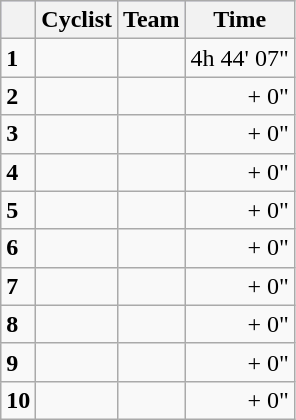<table class="wikitable">
<tr style="background:#ccccff;">
<th></th>
<th>Cyclist</th>
<th>Team</th>
<th>Time</th>
</tr>
<tr>
<td><strong>1</strong></td>
<td><strong></strong></td>
<td><strong></strong></td>
<td align=right>4h 44' 07"</td>
</tr>
<tr>
<td><strong>2</strong></td>
<td></td>
<td></td>
<td align=right>+ 0"</td>
</tr>
<tr>
<td><strong>3</strong></td>
<td></td>
<td></td>
<td align=right>+ 0"</td>
</tr>
<tr>
<td><strong>4</strong></td>
<td></td>
<td></td>
<td align=right>+ 0"</td>
</tr>
<tr>
<td><strong>5</strong></td>
<td></td>
<td></td>
<td align=right>+ 0"</td>
</tr>
<tr>
<td><strong>6</strong></td>
<td></td>
<td></td>
<td align=right>+ 0"</td>
</tr>
<tr>
<td><strong>7</strong></td>
<td></td>
<td></td>
<td align=right>+ 0"</td>
</tr>
<tr>
<td><strong>8</strong></td>
<td></td>
<td></td>
<td align=right>+ 0"</td>
</tr>
<tr>
<td><strong>9</strong></td>
<td></td>
<td></td>
<td align=right>+ 0"</td>
</tr>
<tr>
<td><strong>10</strong></td>
<td></td>
<td></td>
<td align=right>+ 0"</td>
</tr>
</table>
